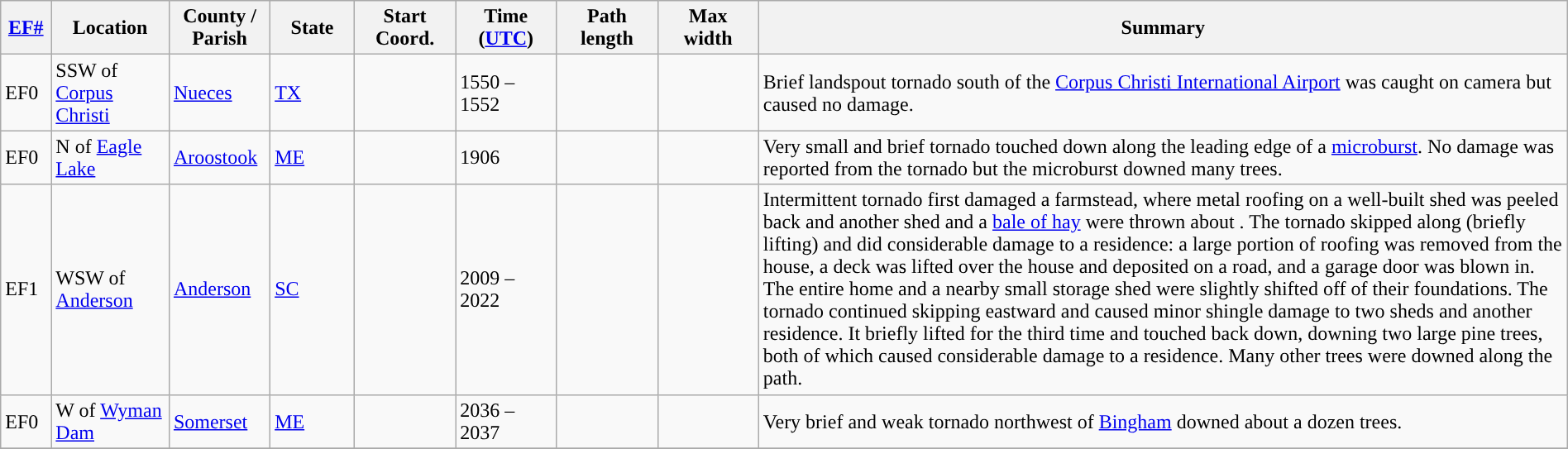<table class="wikitable sortable" style="width:100%;">
<tr>
<th scope="col" width="3%" align="center"><a href='#'>EF#</a></th>
<th scope="col" width="7%" align="center" class="unsortable">Location</th>
<th scope="col" width="6%" align="center" class="unsortable">County / Parish</th>
<th scope="col" width="5%" align="center">State</th>
<th scope="col" width="6%" align="center">Start Coord.</th>
<th scope="col" width="6%" align="center">Time (<a href='#'>UTC</a>)</th>
<th scope="col" width="6%" align="center">Path length</th>
<th scope="col" width="6%" align="center">Max width</th>
<th scope="col" width="48%" class="unsortable" align="center">Summary</th>
</tr>
<tr>
<td>EF0</td>
<td>SSW of <a href='#'>Corpus Christi</a></td>
<td><a href='#'>Nueces</a></td>
<td><a href='#'>TX</a></td>
<td></td>
<td>1550 – 1552</td>
<td></td>
<td></td>
<td>Brief landspout tornado south of the <a href='#'>Corpus Christi International Airport</a> was caught on camera but caused no damage.</td>
</tr>
<tr>
<td>EF0</td>
<td>N of <a href='#'>Eagle Lake</a></td>
<td><a href='#'>Aroostook</a></td>
<td><a href='#'>ME</a></td>
<td></td>
<td>1906</td>
<td></td>
<td></td>
<td>Very small and brief tornado touched down along the leading edge of a <a href='#'>microburst</a>. No damage was reported from the tornado but the microburst downed many trees.</td>
</tr>
<tr>
<td>EF1</td>
<td>WSW of <a href='#'>Anderson</a></td>
<td><a href='#'>Anderson</a></td>
<td><a href='#'>SC</a></td>
<td></td>
<td>2009 – 2022</td>
<td></td>
<td></td>
<td>Intermittent tornado first damaged a farmstead, where metal roofing on a well-built shed was peeled back and another shed and a  <a href='#'>bale of hay</a> were thrown about . The tornado skipped along (briefly lifting) and did considerable damage to a residence: a large portion of roofing was removed from the house, a deck was lifted over the house and deposited on a road, and a garage door was blown in. The entire home and a nearby small storage shed were slightly shifted off of their foundations. The tornado continued skipping eastward and caused minor shingle damage to two sheds and another residence. It briefly lifted for the third time and touched back down, downing two large pine trees, both of which caused considerable damage to a residence. Many other trees were downed along the path.</td>
</tr>
<tr>
<td>EF0</td>
<td>W of <a href='#'>Wyman Dam</a></td>
<td><a href='#'>Somerset</a></td>
<td><a href='#'>ME</a></td>
<td></td>
<td>2036 – 2037</td>
<td></td>
<td></td>
<td>Very brief and weak tornado northwest of <a href='#'>Bingham</a> downed about a dozen trees.</td>
</tr>
<tr>
</tr>
</table>
